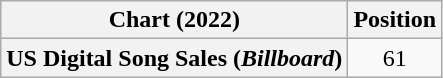<table class="wikitable sortable plainrowheaders" style="text-align:center">
<tr>
<th scope="col">Chart (2022)</th>
<th scope="col">Position</th>
</tr>
<tr>
<th scope="row">US Digital Song Sales (<em>Billboard</em>)</th>
<td>61</td>
</tr>
</table>
